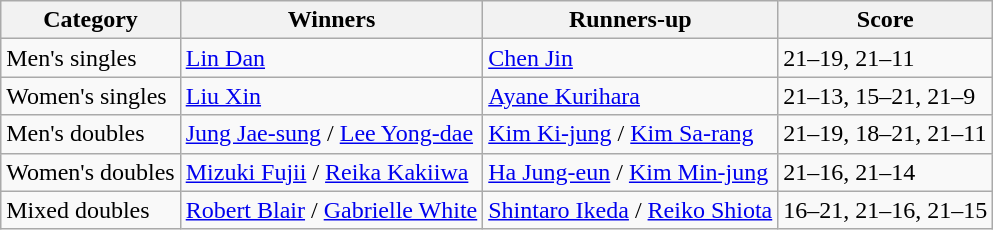<table class=wikitable style="white-space:nowrap;">
<tr>
<th>Category</th>
<th>Winners</th>
<th>Runners-up</th>
<th>Score</th>
</tr>
<tr>
<td>Men's singles</td>
<td> <a href='#'>Lin Dan</a></td>
<td> <a href='#'>Chen Jin</a></td>
<td>21–19, 21–11</td>
</tr>
<tr>
<td>Women's singles</td>
<td> <a href='#'>Liu Xin</a></td>
<td> <a href='#'>Ayane Kurihara</a></td>
<td>21–13, 15–21, 21–9</td>
</tr>
<tr>
<td>Men's doubles</td>
<td> <a href='#'>Jung Jae-sung</a> / <a href='#'>Lee Yong-dae</a></td>
<td> <a href='#'>Kim Ki-jung</a> / <a href='#'>Kim Sa-rang</a></td>
<td>21–19, 18–21, 21–11</td>
</tr>
<tr>
<td>Women's doubles</td>
<td> <a href='#'>Mizuki Fujii</a> / <a href='#'>Reika Kakiiwa</a></td>
<td> <a href='#'>Ha Jung-eun</a> / <a href='#'>Kim Min-jung</a></td>
<td>21–16, 21–14</td>
</tr>
<tr>
<td>Mixed doubles</td>
<td> <a href='#'>Robert Blair</a> /   <a href='#'>Gabrielle White</a></td>
<td> <a href='#'>Shintaro Ikeda</a> / <a href='#'>Reiko Shiota</a></td>
<td>16–21, 21–16, 21–15</td>
</tr>
</table>
